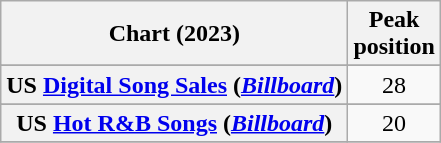<table class="wikitable plainrowheaders" style="text-align:center">
<tr>
<th scope="col">Chart (2023)</th>
<th scope="col">Peak<br>position</th>
</tr>
<tr>
</tr>
<tr>
<th scope="row">US <a href='#'>Digital Song Sales</a> (<em><a href='#'>Billboard</a></em>)</th>
<td>28</td>
</tr>
<tr>
</tr>
<tr>
<th scope="row">US <a href='#'>Hot R&B Songs</a> (<em><a href='#'>Billboard</a></em>)</th>
<td>20</td>
</tr>
<tr>
</tr>
</table>
